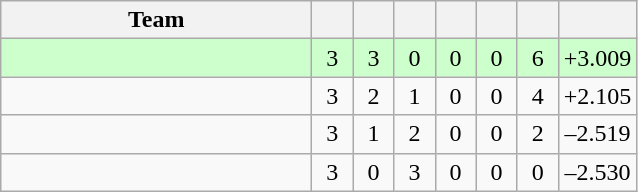<table class="wikitable" style="text-align:center">
<tr>
<th width=200>Team</th>
<th width=20></th>
<th width=20></th>
<th width=20></th>
<th width=20></th>
<th width=20></th>
<th width=20></th>
<th width=45></th>
</tr>
<tr bgcolor=ccffcc>
<td align="left"></td>
<td>3</td>
<td>3</td>
<td>0</td>
<td>0</td>
<td>0</td>
<td>6</td>
<td>+3.009</td>
</tr>
<tr>
<td align="left"></td>
<td>3</td>
<td>2</td>
<td>1</td>
<td>0</td>
<td>0</td>
<td>4</td>
<td>+2.105</td>
</tr>
<tr>
<td align="left"></td>
<td>3</td>
<td>1</td>
<td>2</td>
<td>0</td>
<td>0</td>
<td>2</td>
<td>–2.519</td>
</tr>
<tr>
<td align="left"></td>
<td>3</td>
<td>0</td>
<td>3</td>
<td>0</td>
<td>0</td>
<td>0</td>
<td>–2.530</td>
</tr>
</table>
